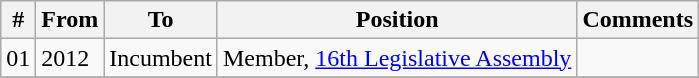<table class="wikitable sortable">
<tr>
<th>#</th>
<th>From</th>
<th>To</th>
<th>Position</th>
<th>Comments</th>
</tr>
<tr>
<td>01</td>
<td>2012</td>
<td>Incumbent</td>
<td>Member, <a href='#'>16th Legislative Assembly</a></td>
<td></td>
</tr>
<tr>
</tr>
</table>
